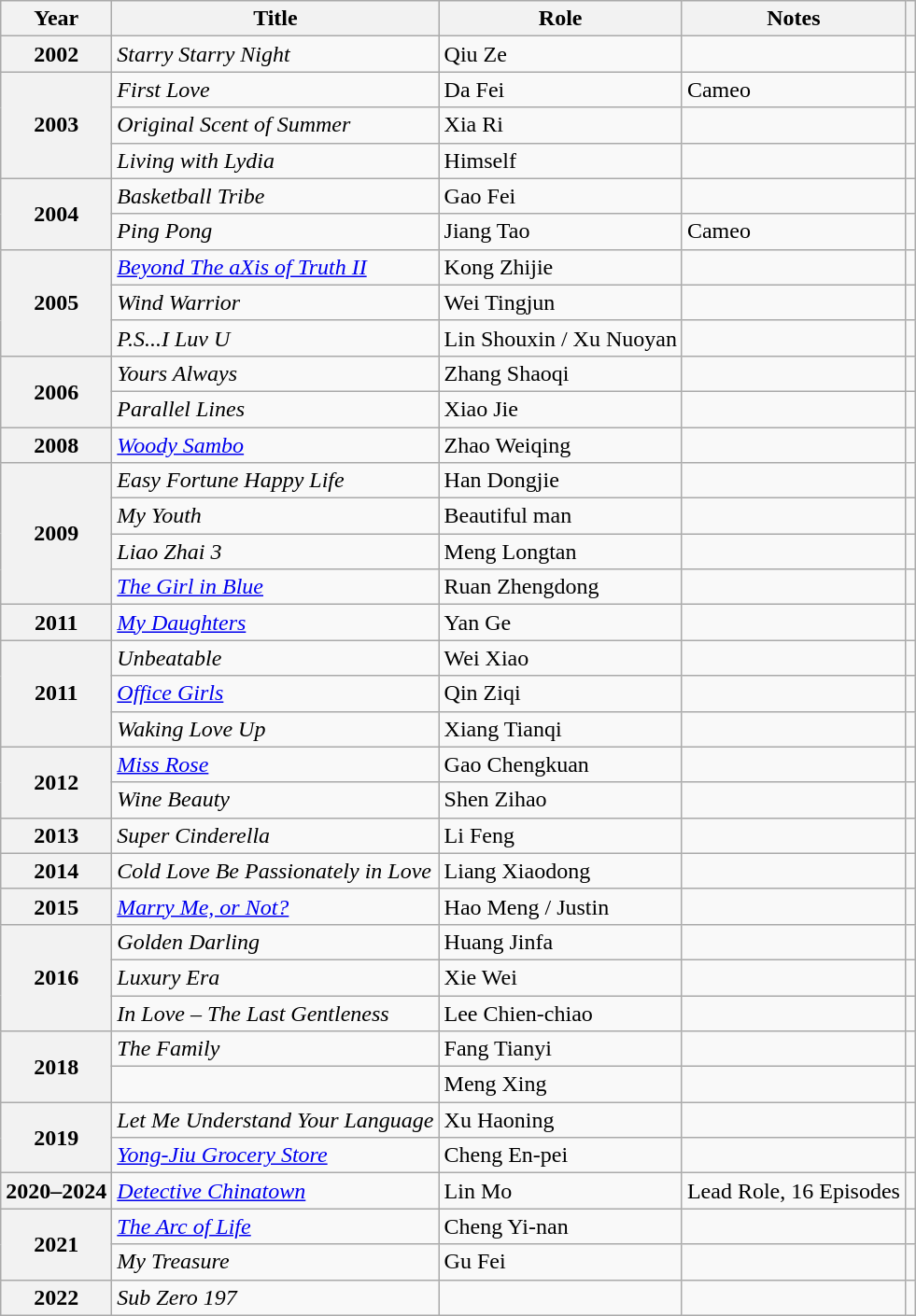<table class="wikitable plainrowheaders sortable"  style=font-size:100%>
<tr>
<th scope="col">Year</th>
<th scope="col">Title</th>
<th scope="col">Role</th>
<th scope="col" class="unsortable">Notes</th>
<th scope="col" class="unsortable"></th>
</tr>
<tr>
<th scope=row>2002</th>
<td><em>Starry Starry Night</em></td>
<td>Qiu Ze</td>
<td></td>
<td></td>
</tr>
<tr>
<th scope=row rowspan="3">2003</th>
<td><em>First Love</em></td>
<td>Da Fei</td>
<td>Cameo</td>
<td></td>
</tr>
<tr>
<td><em>Original Scent of Summer</em></td>
<td>Xia Ri</td>
<td></td>
<td></td>
</tr>
<tr>
<td><em>Living with Lydia</em></td>
<td>Himself</td>
<td></td>
<td></td>
</tr>
<tr>
<th scope=row rowspan="2">2004</th>
<td><em>Basketball Tribe</em></td>
<td>Gao Fei</td>
<td></td>
<td></td>
</tr>
<tr>
<td><em>Ping Pong</em></td>
<td>Jiang Tao</td>
<td>Cameo</td>
<td></td>
</tr>
<tr>
<th scope=row rowspan="3">2005</th>
<td><em><a href='#'>Beyond The aXis of Truth II</a></em></td>
<td>Kong Zhijie</td>
<td></td>
<td></td>
</tr>
<tr>
<td><em>Wind Warrior</em></td>
<td>Wei Tingjun</td>
<td></td>
<td></td>
</tr>
<tr>
<td><em>P.S...I Luv U</em></td>
<td>Lin Shouxin / Xu Nuoyan</td>
<td></td>
<td></td>
</tr>
<tr>
<th scope=row rowspan="2">2006</th>
<td><em>Yours Always</em></td>
<td>Zhang Shaoqi</td>
<td></td>
<td></td>
</tr>
<tr>
<td><em>Parallel Lines</em></td>
<td>Xiao Jie</td>
<td></td>
<td></td>
</tr>
<tr>
<th scope=row>2008</th>
<td><em><a href='#'>Woody Sambo</a></em></td>
<td>Zhao Weiqing</td>
<td></td>
<td></td>
</tr>
<tr>
<th scope=row rowspan="4">2009</th>
<td><em>Easy Fortune Happy Life</em></td>
<td>Han Dongjie</td>
<td></td>
<td></td>
</tr>
<tr>
<td><em>My Youth</em></td>
<td>Beautiful man</td>
<td></td>
<td></td>
</tr>
<tr>
<td><em>Liao Zhai 3</em></td>
<td>Meng Longtan</td>
<td></td>
</tr>
<tr>
<td><em><a href='#'>The Girl in Blue</a></em></td>
<td>Ruan Zhengdong</td>
<td></td>
<td></td>
</tr>
<tr>
<th scope=row>2011</th>
<td><em><a href='#'>My Daughters</a></em></td>
<td>Yan Ge</td>
<td></td>
<td></td>
</tr>
<tr>
<th scope=row rowspan="3">2011</th>
<td><em>Unbeatable</em></td>
<td>Wei Xiao</td>
<td></td>
<td></td>
</tr>
<tr>
<td><em><a href='#'>Office Girls</a></em></td>
<td>Qin Ziqi</td>
<td></td>
<td></td>
</tr>
<tr>
<td><em>Waking Love Up</em></td>
<td>Xiang Tianqi</td>
<td></td>
<td></td>
</tr>
<tr>
<th scope=row rowspan="2">2012</th>
<td><em><a href='#'>Miss Rose</a></em></td>
<td>Gao Chengkuan</td>
<td></td>
<td></td>
</tr>
<tr>
<td><em>Wine Beauty</em></td>
<td>Shen Zihao</td>
<td></td>
<td></td>
</tr>
<tr>
<th scope=row>2013</th>
<td><em>Super Cinderella</em></td>
<td>Li Feng</td>
<td></td>
<td></td>
</tr>
<tr>
<th scope=row>2014</th>
<td><em>Cold Love Be Passionately in Love</em></td>
<td>Liang Xiaodong</td>
<td></td>
<td></td>
</tr>
<tr>
<th scope=row>2015</th>
<td><em><a href='#'>Marry Me, or Not?</a></em></td>
<td>Hao Meng / Justin</td>
<td></td>
<td></td>
</tr>
<tr>
<th scope=row rowspan="3">2016</th>
<td><em>Golden Darling</em></td>
<td>Huang Jinfa</td>
<td></td>
<td></td>
</tr>
<tr>
<td><em>Luxury Era</em></td>
<td>Xie Wei</td>
<td></td>
<td></td>
</tr>
<tr>
<td><em>In Love – The Last Gentleness</em></td>
<td>Lee Chien-chiao</td>
<td></td>
<td></td>
</tr>
<tr>
<th scope=row rowspan=2>2018</th>
<td><em>The Family</em></td>
<td>Fang Tianyi</td>
<td></td>
<td></td>
</tr>
<tr>
<td></td>
<td>Meng Xing</td>
<td></td>
<td></td>
</tr>
<tr>
<th scope=row rowspan=2>2019</th>
<td><em>Let Me Understand Your Language</em></td>
<td>Xu Haoning</td>
<td></td>
<td></td>
</tr>
<tr>
<td><em><a href='#'>Yong-Jiu Grocery Store</a></em></td>
<td>Cheng En-pei</td>
<td></td>
<td></td>
</tr>
<tr>
<th scope=row>2020–2024</th>
<td><em><a href='#'>Detective Chinatown</a></em></td>
<td>Lin Mo</td>
<td>Lead Role, 16 Episodes</td>
<td></td>
</tr>
<tr>
<th scope=row rowspan=2>2021</th>
<td><em><a href='#'>The Arc of Life</a></em></td>
<td>Cheng Yi-nan</td>
<td></td>
<td></td>
</tr>
<tr>
<td><em>My Treasure</em></td>
<td>Gu Fei</td>
<td></td>
<td></td>
</tr>
<tr>
<th scope=row rowspan=1>2022</th>
<td><em>Sub Zero 197</em></td>
<td></td>
<td></td>
<td></td>
</tr>
</table>
